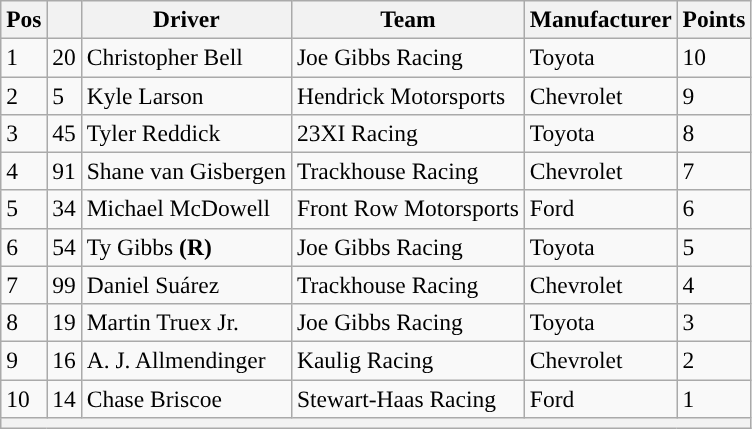<table class="wikitable" style="font-size:98%">
<tr>
<th>Pos</th>
<th></th>
<th>Driver</th>
<th>Team</th>
<th>Manufacturer</th>
<th>Points</th>
</tr>
<tr>
<td>1</td>
<td>20</td>
<td>Christopher Bell</td>
<td>Joe Gibbs Racing</td>
<td>Toyota</td>
<td>10</td>
</tr>
<tr>
<td>2</td>
<td>5</td>
<td>Kyle Larson</td>
<td>Hendrick Motorsports</td>
<td>Chevrolet</td>
<td>9</td>
</tr>
<tr>
<td>3</td>
<td>45</td>
<td>Tyler Reddick</td>
<td>23XI Racing</td>
<td>Toyota</td>
<td>8</td>
</tr>
<tr>
<td>4</td>
<td>91</td>
<td>Shane van Gisbergen</td>
<td>Trackhouse Racing</td>
<td>Chevrolet</td>
<td>7</td>
</tr>
<tr>
<td>5</td>
<td>34</td>
<td>Michael McDowell</td>
<td>Front Row Motorsports</td>
<td>Ford</td>
<td>6</td>
</tr>
<tr>
<td>6</td>
<td>54</td>
<td>Ty Gibbs <strong>(R)</strong></td>
<td>Joe Gibbs Racing</td>
<td>Toyota</td>
<td>5</td>
</tr>
<tr>
<td>7</td>
<td>99</td>
<td>Daniel Suárez</td>
<td>Trackhouse Racing</td>
<td>Chevrolet</td>
<td>4</td>
</tr>
<tr>
<td>8</td>
<td>19</td>
<td>Martin Truex Jr.</td>
<td>Joe Gibbs Racing</td>
<td>Toyota</td>
<td>3</td>
</tr>
<tr>
<td>9</td>
<td>16</td>
<td>A. J. Allmendinger</td>
<td>Kaulig Racing</td>
<td>Chevrolet</td>
<td>2</td>
</tr>
<tr>
<td>10</td>
<td>14</td>
<td>Chase Briscoe</td>
<td>Stewart-Haas Racing</td>
<td>Ford</td>
<td>1</td>
</tr>
<tr>
<th colspan="6"></th>
</tr>
</table>
